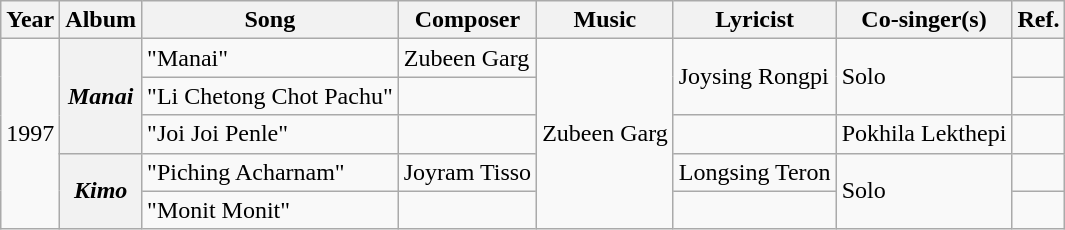<table class="wikitable plainrowheaders">
<tr>
<th scope="col">Year</th>
<th>Album</th>
<th scope="col">Song</th>
<th scope="col">Composer</th>
<th>Music</th>
<th>Lyricist</th>
<th scope="col">Co-singer(s)</th>
<th scope="col">Ref.</th>
</tr>
<tr>
<td rowspan="5">1997</td>
<th rowspan="3"><em>Manai</em></th>
<td>"Manai"</td>
<td>Zubeen Garg</td>
<td rowspan="5">Zubeen Garg</td>
<td rowspan="2">Joysing Rongpi</td>
<td rowspan="2">Solo</td>
<td></td>
</tr>
<tr>
<td>"Li Chetong Chot Pachu"</td>
<td></td>
<td></td>
</tr>
<tr>
<td>"Joi Joi Penle"</td>
<td></td>
<td></td>
<td>Pokhila Lekthepi</td>
<td></td>
</tr>
<tr>
<th rowspan="2"><em>Kimo</em></th>
<td>"Piching Acharnam"</td>
<td>Joyram Tisso</td>
<td>Longsing Teron</td>
<td rowspan="2">Solo</td>
<td></td>
</tr>
<tr>
<td>"Monit Monit"</td>
<td></td>
<td></td>
<td></td>
</tr>
</table>
